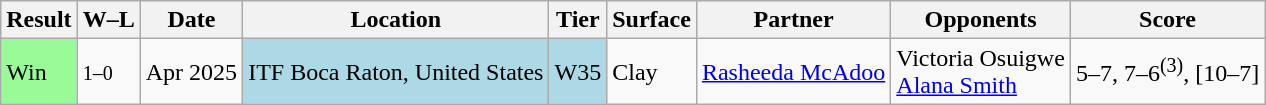<table class="sortable wikitable">
<tr>
<th>Result</th>
<th class="unsortable">W–L</th>
<th>Date</th>
<th>Location</th>
<th>Tier</th>
<th>Surface</th>
<th>Partner</th>
<th>Opponents</th>
<th class="unsortable">Score</th>
</tr>
<tr>
<td style="background:#98fb98;">Win</td>
<td><small>1–0</small></td>
<td>Apr 2025</td>
<td style="background:lightblue;">ITF Boca Raton, United States</td>
<td style="background:lightblue;">W35</td>
<td>Clay</td>
<td> <a href='#'>Rasheeda McAdoo</a></td>
<td> Victoria Osuigwe <br>  <a href='#'>Alana Smith</a></td>
<td>5–7, 7–6<sup>(3)</sup>, [10–7]</td>
</tr>
</table>
